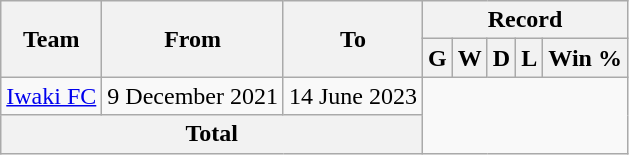<table class="wikitable" style="text-align: left">
<tr>
<th rowspan="2">Team</th>
<th rowspan="2">From</th>
<th rowspan="2">To</th>
<th colspan="8">Record</th>
</tr>
<tr>
<th>G</th>
<th>W</th>
<th>D</th>
<th>L</th>
<th>Win %</th>
</tr>
<tr>
<td><a href='#'>Iwaki FC</a></td>
<td>9 December 2021</td>
<td>14 June 2023<br></td>
</tr>
<tr>
<th colspan="3">Total<br></th>
</tr>
</table>
